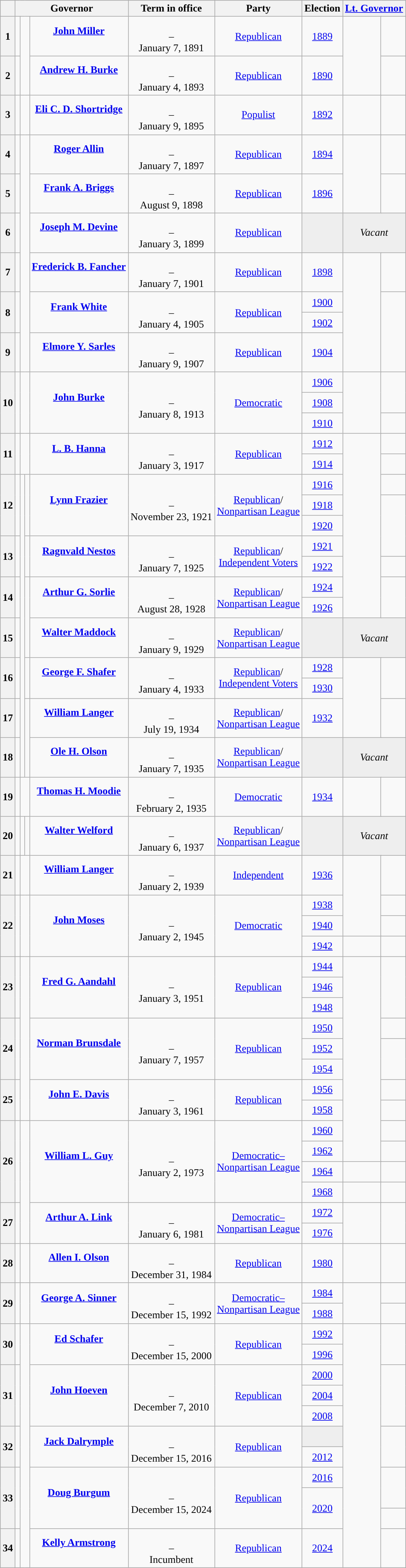<table class="wikitable sortable mw-collapsible sticky-header-multi" style="text-align:center;">
<tr>
<th scope="col" data-sort-type="number"></th>
<th scope="colgroup" colspan="4">Governor</th>
<th scope="col">Term in office</th>
<th scope="col">Party</th>
<th scope="col">Election</th>
<th scope="colgroup" colspan="3"><a href='#'>Lt. Governor</a></th>
</tr>
<tr style="height:2em;">
<th scope="row">1</th>
<td data-sort-value="Miller, John"></td>
<td rowspan="2" colspan="2" style="background: "> </td>
<td><strong><a href='#'>John Miller</a></strong><br><br></td>
<td><br>–<br>January 7, 1891<br></td>
<td><a href='#'>Republican</a></td>
<td><a href='#'>1889</a></td>
<td rowspan="2" colspan="2" style="background: "> </td>
<td></td>
</tr>
<tr style="height:2em;">
<th scope="row">2</th>
<td data-sort-value="Burke, Andrew"></td>
<td><strong><a href='#'>Andrew H. Burke</a></strong><br><br></td>
<td><br>–<br>January 4, 1893<br></td>
<td><a href='#'>Republican</a></td>
<td><a href='#'>1890</a></td>
<td></td>
</tr>
<tr style="height:2em;">
<th scope="row">3</th>
<td data-sort-value="Shortridge, Eli"></td>
<td colspan="2" style="background: "></td>
<td><strong><a href='#'>Eli C. D. Shortridge</a></strong><br><br></td>
<td><br>–<br>January 9, 1895<br></td>
<td><a href='#'>Populist</a></td>
<td><a href='#'>1892</a></td>
<td colspan="2" style="background: "></td>
<td></td>
</tr>
<tr style="height:2em;">
<th scope="row">4</th>
<td data-sort-value="Allin, Roger"></td>
<td colspan="2" rowspan="7" style="background: "></td>
<td><strong><a href='#'>Roger Allin</a></strong><br><br></td>
<td><br>–<br>January 7, 1897<br></td>
<td><a href='#'>Republican</a></td>
<td><a href='#'>1894</a></td>
<td colspan="2" rowspan="2" style="background: "></td>
<td></td>
</tr>
<tr style="height:2em;">
<th scope="row">5</th>
<td data-sort-value="Briggs, Frank"></td>
<td><strong><a href='#'>Frank A. Briggs</a></strong><br><br></td>
<td><br>–<br>August 9, 1898<br></td>
<td><a href='#'>Republican</a></td>
<td><a href='#'>1896</a></td>
<td></td>
</tr>
<tr style="height:2em;">
<th scope="row">6</th>
<td data-sort-value="Devine, Joseph"></td>
<td><strong><a href='#'>Joseph M. Devine</a></strong><br><br></td>
<td><br>–<br>January 3, 1899<br></td>
<td><a href='#'>Republican</a></td>
<td style="background:#EEEEEE"></td>
<td colspan="3" style="background:#EEEEEE;"><em>Vacant</em></td>
</tr>
<tr style="height:2em;">
<th scope="row">7</th>
<td data-sort-value="Fancher, Frederick"></td>
<td><strong><a href='#'>Frederick B. Fancher</a></strong><br><br></td>
<td><br>–<br>January 7, 1901<br></td>
<td><a href='#'>Republican</a></td>
<td><a href='#'>1898</a></td>
<td colspan="2" rowspan="4" style="background: "></td>
<td></td>
</tr>
<tr style="height:2em;">
<th rowspan="2" scope="rowgroup">8</th>
<td rowspan="2" data-sort-value="White, Frank"></td>
<td rowspan="2"><strong><a href='#'>Frank White</a></strong><br><br></td>
<td rowspan="2"><br>–<br>January 4, 1905<br></td>
<td rowspan="2"><a href='#'>Republican</a></td>
<td><a href='#'>1900</a></td>
<td rowspan="3"></td>
</tr>
<tr style="height:2em;">
<td><a href='#'>1902</a></td>
</tr>
<tr style="height:2em;">
<th scope="row">9</th>
<td data-sort-value="Sarles, Elmore"></td>
<td><strong><a href='#'>Elmore Y. Sarles</a></strong><br><br></td>
<td><br>–<br>January 9, 1907<br></td>
<td><a href='#'>Republican</a></td>
<td><a href='#'>1904</a></td>
</tr>
<tr style="height:2em;">
<th rowspan="3" scope="rowgroup">10</th>
<td rowspan="3" data-sort-value="Burke, John"></td>
<td colspan="2" rowspan="3" style="background: "></td>
<td rowspan="3"><strong><a href='#'>John Burke</a></strong><br><br></td>
<td rowspan="3"><br>–<br>January 8, 1913<br></td>
<td rowspan="3"><a href='#'>Democratic</a></td>
<td><a href='#'>1906</a></td>
<td colspan="2" rowspan="3" style="background: "></td>
<td rowspan="2"></td>
</tr>
<tr style="height:2em;">
<td><a href='#'>1908</a></td>
</tr>
<tr style="height:2em;">
<td><a href='#'>1910</a></td>
<td></td>
</tr>
<tr style="height:2em;">
<th rowspan="2" scope="rowgroup">11</th>
<td rowspan="2" data-sort-value="Hanna, L.B."></td>
<td colspan="2" rowspan="2" style="background: "></td>
<td rowspan="2"><strong><a href='#'>L. B. Hanna</a></strong><br><br></td>
<td rowspan="2"><br>–<br>January 3, 1917<br></td>
<td rowspan="2"><a href='#'>Republican</a></td>
<td><a href='#'>1912</a></td>
<td colspan="2" rowspan="9" style="background: "></td>
<td></td>
</tr>
<tr style="height:2em;">
<td><a href='#'>1914</a></td>
<td></td>
</tr>
<tr style="height:2em;">
<th rowspan="3" scope="rowgroup">12</th>
<td rowspan="3" data-sort-value="Frazier, Lynn"></td>
<td rowspan="12" style="background: "></td>
<td rowspan="3" style="background: "></td>
<td rowspan="3"><strong><a href='#'>Lynn Frazier</a></strong><br><br></td>
<td rowspan="3"><br>–<br>November 23, 1921<br></td>
<td rowspan="3"><a href='#'>Republican</a>/<br><a href='#'>Nonpartisan League</a></td>
<td><a href='#'>1916</a></td>
<td></td>
</tr>
<tr style="height:2em;">
<td><a href='#'>1918</a></td>
<td rowspan="3"></td>
</tr>
<tr style="height:2em;">
<td><a href='#'>1920</a></td>
</tr>
<tr style="height:2em;">
<th rowspan="2" scope="rowgroup">13</th>
<td rowspan="2" data-sort-value="Nestos, Ragnvald"></td>
<td rowspan="2" style="background: "></td>
<td rowspan="2"><strong><a href='#'>Ragnvald Nestos</a></strong><br><br></td>
<td rowspan="2"><br>–<br>January 7, 1925<br></td>
<td rowspan="2"><a href='#'>Republican</a>/<br><a href='#'>Independent Voters</a></td>
<td><a href='#'>1921</a><br></td>
</tr>
<tr style="height:2em;">
<td><a href='#'>1922</a></td>
<td></td>
</tr>
<tr style="height:2em;">
<th rowspan="2" scope="rowgroup">14</th>
<td rowspan="2" data-sort-value="Sorlie, Arthur"></td>
<td rowspan="3" style="background: "></td>
<td rowspan="2"><strong><a href='#'>Arthur G. Sorlie</a></strong><br><br></td>
<td rowspan="2"><br>–<br>August 28, 1928<br></td>
<td rowspan="2"><a href='#'>Republican</a>/<br><a href='#'>Nonpartisan League</a></td>
<td><a href='#'>1924</a></td>
<td rowspan="2"></td>
</tr>
<tr style="height:2em;">
<td><a href='#'>1926</a></td>
</tr>
<tr style="height:2em;">
<th scope="row">15</th>
<td data-sort-value="Maddock, Walter"></td>
<td><strong><a href='#'>Walter Maddock</a></strong><br><br></td>
<td><br>–<br>January 9, 1929<br></td>
<td><a href='#'>Republican</a>/<br><a href='#'>Nonpartisan League</a></td>
<td style="background:#EEEEEE"></td>
<td colspan="3" style="background:#EEEEEE;"><em>Vacant</em></td>
</tr>
<tr style="height:2em;">
<th rowspan="2" scope="rowgroup">16</th>
<td rowspan="2" data-sort-value="Shafer, George"></td>
<td rowspan="2" style="background: "></td>
<td rowspan="2"><strong><a href='#'>George F. Shafer</a></strong><br><br></td>
<td rowspan="2"><br>–<br>January 4, 1933<br></td>
<td rowspan="2"><a href='#'>Republican</a>/<br><a href='#'>Independent Voters</a></td>
<td><a href='#'>1928</a></td>
<td colspan="2" rowspan="3" style="background: "></td>
<td rowspan="2"></td>
</tr>
<tr style="height:2em;">
<td><a href='#'>1930</a></td>
</tr>
<tr style="height:2em;">
<th scope="row">17</th>
<td data-sort-value="Langer, William"></td>
<td rowspan="2" style="background: "></td>
<td><strong><a href='#'>William Langer</a></strong><br><br></td>
<td><br>–<br>July 19, 1934<br></td>
<td><a href='#'>Republican</a>/<br><a href='#'>Nonpartisan League</a></td>
<td><a href='#'>1932</a></td>
<td></td>
</tr>
<tr style="height:2em;">
<th scope="row">18</th>
<td data-sort-value="Olson, Ole"></td>
<td><strong><a href='#'>Ole H. Olson</a></strong><br><br></td>
<td><br>–<br>January 7, 1935<br></td>
<td><a href='#'>Republican</a>/<br><a href='#'>Nonpartisan League</a></td>
<td style="background:#EEEEEE"></td>
<td colspan="3" style="background:#EEEEEE;"><em>Vacant</em></td>
</tr>
<tr style="height:2em;">
<th scope="row">19</th>
<td data-sort-value="Moodie, Thomas"></td>
<td colspan="2" style="background: "></td>
<td><strong><a href='#'>Thomas H. Moodie</a></strong><br><br></td>
<td><br>–<br>February 2, 1935<br></td>
<td><a href='#'>Democratic</a></td>
<td><a href='#'>1934</a></td>
<td colspan="2" style="background: "></td>
<td></td>
</tr>
<tr style="height:2em;">
<th scope="row">20</th>
<td data-sort-value="Welford, Walter"></td>
<td style="background: "></td>
<td style="background: "></td>
<td><strong><a href='#'>Walter Welford</a></strong><br><br></td>
<td><br>–<br>January 6, 1937<br></td>
<td><a href='#'>Republican</a>/<br><a href='#'>Nonpartisan League</a></td>
<td style="background:#EEEEEE"></td>
<td colspan="3" style="background:#EEEEEE;"><em>Vacant</em></td>
</tr>
<tr style="height:2em;">
<th scope="row">21</th>
<td data-sort-value="Langer, William"></td>
<td colspan="2" style="background:"></td>
<td><strong><a href='#'>William Langer</a></strong><br><br></td>
<td><br>–<br>January 2, 1939<br></td>
<td><a href='#'>Independent</a></td>
<td><a href='#'>1936</a></td>
<td colspan="2" rowspan="3" style="background: "></td>
<td></td>
</tr>
<tr style="height:2em;">
<th rowspan="3" scope="rowgroup">22</th>
<td rowspan="3" data-sort-value="Moses, John"></td>
<td colspan="2" rowspan="3" style="background: "></td>
<td rowspan="3"><strong><a href='#'>John Moses</a></strong><br><br></td>
<td rowspan="3"><br>–<br>January 2, 1945<br></td>
<td rowspan="3"><a href='#'>Democratic</a></td>
<td><a href='#'>1938</a></td>
<td></td>
</tr>
<tr style="height:2em;">
<td><a href='#'>1940</a></td>
<td></td>
</tr>
<tr style="height:2em;">
<td><a href='#'>1942</a></td>
<td colspan="2" style="background: "></td>
<td></td>
</tr>
<tr style="height:2em;">
<th rowspan="3" scope="rowgroup">23</th>
<td rowspan="3" data-sort-value="Aandahl, Fred"></td>
<td colspan="2" rowspan="8" style="background: "></td>
<td rowspan="3"><strong><a href='#'>Fred G. Aandahl</a></strong><br><br></td>
<td rowspan="3"><br>–<br>January 3, 1951<br></td>
<td rowspan="3"><a href='#'>Republican</a></td>
<td><a href='#'>1944</a></td>
<td colspan="2" rowspan="10" style="background: "></td>
<td rowspan="3"></td>
</tr>
<tr style="height:2em;">
<td><a href='#'>1946</a></td>
</tr>
<tr style="height:2em;">
<td><a href='#'>1948</a></td>
</tr>
<tr style="height:2em;">
<th rowspan="3" scope="rowgroup">24</th>
<td rowspan="3" data-sort-value="Brunsdale, Norman"></td>
<td rowspan="3"><strong><a href='#'>Norman Brunsdale</a></strong><br><br></td>
<td rowspan="3"><br>–<br>January 7, 1957<br></td>
<td rowspan="3"><a href='#'>Republican</a></td>
<td><a href='#'>1950</a></td>
<td></td>
</tr>
<tr style="height:2em;">
<td><a href='#'>1952</a></td>
<td rowspan="2"></td>
</tr>
<tr style="height:2em;">
<td><a href='#'>1954</a></td>
</tr>
<tr style="height:2em;">
<th rowspan="2" scope="rowgroup">25</th>
<td rowspan="2" data-sort-value="Davis, John"></td>
<td rowspan="2"><strong><a href='#'>John E. Davis</a></strong><br><br></td>
<td rowspan="2"><br>–<br>January 3, 1961<br></td>
<td rowspan="2"><a href='#'>Republican</a></td>
<td><a href='#'>1956</a></td>
<td></td>
</tr>
<tr style="height:2em;">
<td><a href='#'>1958</a></td>
<td></td>
</tr>
<tr style="height:2em;">
<th rowspan="4" scope="rowgroup">26</th>
<td rowspan="4" data-sort-value="Guy, William"></td>
<td colspan="2" rowspan="6" style="background: "></td>
<td rowspan="4"><strong><a href='#'>William L. Guy</a></strong><br><br></td>
<td rowspan="4"><br>–<br>January 2, 1973<br></td>
<td rowspan="4"><a href='#'>Democratic–<br>Nonpartisan League</a></td>
<td><a href='#'>1960</a></td>
<td></td>
</tr>
<tr style="height:2em;">
<td><a href='#'>1962</a></td>
<td></td>
</tr>
<tr style="height:2em;">
<td><a href='#'>1964</a></td>
<td colspan="2" style="background: "></td>
<td></td>
</tr>
<tr style="height:2em;">
<td><a href='#'>1968</a></td>
<td colspan="2" style="background: "></td>
<td></td>
</tr>
<tr style="height:2em;">
<th rowspan="2" scope="rowgroup">27</th>
<td rowspan="2" data-sort-value="Link, Arthur"></td>
<td rowspan="2"><strong><a href='#'>Arthur A. Link</a></strong><br><br></td>
<td rowspan="2"><br>–<br>January 6, 1981<br></td>
<td rowspan="2"><a href='#'>Democratic–<br>Nonpartisan League</a></td>
<td><a href='#'>1972</a></td>
<td colspan="2" rowspan="2" style="background: "></td>
<td rowspan="2"></td>
</tr>
<tr style="height:2em;">
<td><a href='#'>1976</a></td>
</tr>
<tr style="height:2em;">
<th scope="row">28</th>
<td data-sort-value="Olson, Allen"></td>
<td colspan="2" style="background: "></td>
<td><strong><a href='#'>Allen I. Olson</a></strong><br><br></td>
<td><br>–<br>December 31, 1984<br></td>
<td><a href='#'>Republican</a></td>
<td><a href='#'>1980</a></td>
<td colspan="2" style="background: "></td>
<td></td>
</tr>
<tr style="height:2em;">
<th rowspan="2" scope="rowgroup">29</th>
<td rowspan="2" data-sort-value="Sinner, George"></td>
<td colspan="2" rowspan="2" style="background: "></td>
<td rowspan="2"><strong><a href='#'>George A. Sinner</a></strong><br><br></td>
<td rowspan="2"><br>–<br>December 15, 1992<br></td>
<td rowspan="2"><a href='#'>Democratic–<br>Nonpartisan League</a></td>
<td><a href='#'>1984</a></td>
<td colspan="2" rowspan="2" style="background: "></td>
<td></td>
</tr>
<tr style="height:2em;">
<td><a href='#'>1988</a></td>
<td></td>
</tr>
<tr style="height:2em;">
<th rowspan="2" scope="rowgroup">30</th>
<td rowspan="2" data-sort-value="Schafer, Ed"></td>
<td colspan="2" rowspan="11" style="background: "></td>
<td rowspan="2"><strong><a href='#'>Ed Schafer</a></strong><br><br></td>
<td rowspan="2"><br>–<br>December 15, 2000<br></td>
<td rowspan="2"><a href='#'>Republican</a></td>
<td><a href='#'>1992</a></td>
<td colspan="2" rowspan="11" style="background: "></td>
<td rowspan="2"></td>
</tr>
<tr style="height:2em;">
<td><a href='#'>1996</a></td>
</tr>
<tr style="height:2em;">
<th rowspan="3" scope="rowgroup">31</th>
<td rowspan="3" data-sort-value="Hoeven, John"></td>
<td rowspan="3"><strong><a href='#'>John Hoeven</a></strong><br><br></td>
<td rowspan="3"><br>–<br>December 7, 2010<br></td>
<td rowspan="3"><a href='#'>Republican</a></td>
<td><a href='#'>2000</a></td>
<td rowspan="3"></td>
</tr>
<tr style="height:2em;">
<td><a href='#'>2004</a></td>
</tr>
<tr style="height:2em;">
<td><a href='#'>2008</a></td>
</tr>
<tr style="height:2em;">
<th rowspan="2" scope="rowgroup">32</th>
<td rowspan="2" data-sort-value="Dalrymple, Jack"></td>
<td rowspan="2"><strong><a href='#'>Jack Dalrymple</a></strong><br><br></td>
<td rowspan="2"><br>–<br>December 15, 2016<br></td>
<td rowspan="2"><a href='#'>Republican</a></td>
<td style="background:#EEEEEE"></td>
<td rowspan="2"></td>
</tr>
<tr style="height:2em;">
<td><a href='#'>2012</a></td>
</tr>
<tr style="height:2em;">
<th rowspan="3" scope="rowgroup">33</th>
<td rowspan="3" data-sort-value="Burgum, Doug"></td>
<td rowspan="3"><strong><a href='#'>Doug Burgum</a></strong><br><br></td>
<td rowspan="3"><br>–<br>December 15, 2024<br></td>
<td rowspan="3"><a href='#'>Republican</a></td>
<td><a href='#'>2016</a></td>
<td rowspan="2"></td>
</tr>
<tr style="height:2em;">
<td rowspan="2"><a href='#'>2020</a></td>
</tr>
<tr style="height:2em;">
<td></td>
</tr>
<tr style="height:2em;">
<th scope="row">34</th>
<td data-sort-value="Armstrong, Kelly"></td>
<td><strong><a href='#'>Kelly Armstrong</a></strong><br><br></td>
<td><br>–<br>Incumbent</td>
<td><a href='#'>Republican</a></td>
<td><a href='#'>2024</a></td>
<td></td>
</tr>
</table>
